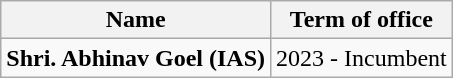<table class="wikitable">
<tr>
<th>Name</th>
<th>Term of office</th>
</tr>
<tr>
<td><strong>Shri. Abhinav Goel (IAS)</strong></td>
<td>2023 - Incumbent</td>
</tr>
</table>
